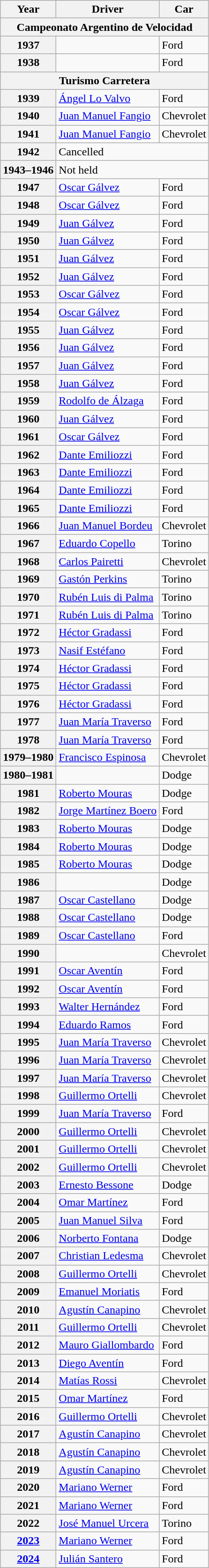<table class="wikitable">
<tr>
<th>Year</th>
<th>Driver</th>
<th>Car</th>
</tr>
<tr>
<th colspan="3">Campeonato Argentino de Velocidad</th>
</tr>
<tr>
<th>1937</th>
<td></td>
<td>Ford</td>
</tr>
<tr>
<th>1938</th>
<td></td>
<td>Ford</td>
</tr>
<tr>
<th colspan="3">Turismo Carretera</th>
</tr>
<tr>
<th>1939</th>
<td><a href='#'>Ángel Lo Valvo</a></td>
<td>Ford</td>
</tr>
<tr>
<th>1940</th>
<td><a href='#'>Juan Manuel Fangio</a></td>
<td>Chevrolet</td>
</tr>
<tr>
<th>1941</th>
<td><a href='#'>Juan Manuel Fangio</a></td>
<td>Chevrolet</td>
</tr>
<tr>
<th>1942</th>
<td colspan="2">Cancelled</td>
</tr>
<tr>
<th>1943–1946</th>
<td colspan="2">Not held</td>
</tr>
<tr>
<th>1947</th>
<td><a href='#'>Oscar Gálvez</a></td>
<td>Ford</td>
</tr>
<tr>
<th>1948</th>
<td><a href='#'>Oscar Gálvez</a></td>
<td>Ford</td>
</tr>
<tr>
<th>1949</th>
<td><a href='#'>Juan Gálvez</a></td>
<td>Ford</td>
</tr>
<tr>
<th>1950</th>
<td><a href='#'>Juan Gálvez</a></td>
<td>Ford</td>
</tr>
<tr>
<th>1951</th>
<td><a href='#'>Juan Gálvez</a></td>
<td>Ford</td>
</tr>
<tr>
<th>1952</th>
<td><a href='#'>Juan Gálvez</a></td>
<td>Ford</td>
</tr>
<tr>
<th>1953</th>
<td><a href='#'>Oscar Gálvez</a></td>
<td>Ford</td>
</tr>
<tr>
<th>1954</th>
<td><a href='#'>Oscar Gálvez</a></td>
<td>Ford</td>
</tr>
<tr>
<th>1955</th>
<td><a href='#'>Juan Gálvez</a></td>
<td>Ford</td>
</tr>
<tr>
<th>1956</th>
<td><a href='#'>Juan Gálvez</a></td>
<td>Ford</td>
</tr>
<tr>
<th>1957</th>
<td><a href='#'>Juan Gálvez</a></td>
<td>Ford</td>
</tr>
<tr>
<th>1958</th>
<td><a href='#'>Juan Gálvez</a></td>
<td>Ford</td>
</tr>
<tr>
<th>1959</th>
<td><a href='#'>Rodolfo de Álzaga</a></td>
<td>Ford</td>
</tr>
<tr>
<th>1960</th>
<td><a href='#'>Juan Gálvez</a></td>
<td>Ford</td>
</tr>
<tr>
<th>1961</th>
<td><a href='#'>Oscar Gálvez</a></td>
<td>Ford</td>
</tr>
<tr>
<th>1962</th>
<td><a href='#'>Dante Emiliozzi</a></td>
<td>Ford</td>
</tr>
<tr>
<th>1963</th>
<td><a href='#'>Dante Emiliozzi</a></td>
<td>Ford</td>
</tr>
<tr>
<th>1964</th>
<td><a href='#'>Dante Emiliozzi</a></td>
<td>Ford</td>
</tr>
<tr>
<th>1965</th>
<td><a href='#'>Dante Emiliozzi</a></td>
<td>Ford</td>
</tr>
<tr>
<th>1966</th>
<td><a href='#'>Juan Manuel Bordeu</a></td>
<td>Chevrolet</td>
</tr>
<tr>
<th>1967</th>
<td><a href='#'>Eduardo Copello</a></td>
<td>Torino</td>
</tr>
<tr>
<th>1968</th>
<td><a href='#'>Carlos Pairetti</a></td>
<td>Chevrolet</td>
</tr>
<tr>
<th>1969</th>
<td><a href='#'>Gastón Perkins</a></td>
<td>Torino</td>
</tr>
<tr>
<th>1970</th>
<td><a href='#'>Rubén Luis di Palma</a></td>
<td>Torino</td>
</tr>
<tr>
<th>1971</th>
<td><a href='#'>Rubén Luis di Palma</a></td>
<td>Torino</td>
</tr>
<tr>
<th>1972</th>
<td><a href='#'>Héctor Gradassi</a></td>
<td>Ford</td>
</tr>
<tr>
<th>1973</th>
<td><a href='#'>Nasif Estéfano</a></td>
<td>Ford</td>
</tr>
<tr>
<th>1974</th>
<td><a href='#'>Héctor Gradassi</a></td>
<td>Ford</td>
</tr>
<tr>
<th>1975</th>
<td><a href='#'>Héctor Gradassi</a></td>
<td>Ford</td>
</tr>
<tr>
<th>1976</th>
<td><a href='#'>Héctor Gradassi</a></td>
<td>Ford</td>
</tr>
<tr>
<th>1977</th>
<td><a href='#'>Juan María Traverso</a></td>
<td>Ford</td>
</tr>
<tr>
<th>1978</th>
<td><a href='#'>Juan María Traverso</a></td>
<td>Ford</td>
</tr>
<tr>
<th>1979–1980</th>
<td><a href='#'>Francisco Espinosa</a></td>
<td>Chevrolet</td>
</tr>
<tr>
<th>1980–1981</th>
<td></td>
<td>Dodge</td>
</tr>
<tr>
<th>1981</th>
<td><a href='#'>Roberto Mouras</a></td>
<td>Dodge</td>
</tr>
<tr>
<th>1982</th>
<td><a href='#'>Jorge Martínez Boero</a></td>
<td>Ford</td>
</tr>
<tr>
<th>1983</th>
<td><a href='#'>Roberto Mouras</a></td>
<td>Dodge</td>
</tr>
<tr>
<th>1984</th>
<td><a href='#'>Roberto Mouras</a></td>
<td>Dodge</td>
</tr>
<tr>
<th>1985</th>
<td><a href='#'>Roberto Mouras</a></td>
<td>Dodge</td>
</tr>
<tr>
<th>1986</th>
<td></td>
<td>Dodge</td>
</tr>
<tr>
<th>1987</th>
<td><a href='#'>Oscar Castellano</a></td>
<td>Dodge</td>
</tr>
<tr>
<th>1988</th>
<td><a href='#'>Oscar Castellano</a></td>
<td>Dodge</td>
</tr>
<tr>
<th>1989</th>
<td><a href='#'>Oscar Castellano</a></td>
<td>Ford</td>
</tr>
<tr>
<th>1990</th>
<td></td>
<td>Chevrolet</td>
</tr>
<tr>
<th>1991</th>
<td><a href='#'>Oscar Aventín</a></td>
<td>Ford</td>
</tr>
<tr>
<th>1992</th>
<td><a href='#'>Oscar Aventín</a></td>
<td>Ford</td>
</tr>
<tr>
<th>1993</th>
<td><a href='#'>Walter Hernández</a></td>
<td>Ford</td>
</tr>
<tr>
<th>1994</th>
<td><a href='#'>Eduardo Ramos</a></td>
<td>Ford</td>
</tr>
<tr>
<th>1995</th>
<td><a href='#'>Juan María Traverso</a></td>
<td>Chevrolet</td>
</tr>
<tr>
<th>1996</th>
<td><a href='#'>Juan María Traverso</a></td>
<td>Chevrolet</td>
</tr>
<tr>
<th>1997</th>
<td><a href='#'>Juan María Traverso</a></td>
<td>Chevrolet</td>
</tr>
<tr>
<th>1998</th>
<td><a href='#'>Guillermo Ortelli</a></td>
<td>Chevrolet</td>
</tr>
<tr>
<th>1999</th>
<td><a href='#'>Juan María Traverso</a></td>
<td>Ford</td>
</tr>
<tr>
<th>2000</th>
<td><a href='#'>Guillermo Ortelli</a></td>
<td>Chevrolet</td>
</tr>
<tr>
<th>2001</th>
<td><a href='#'>Guillermo Ortelli</a></td>
<td>Chevrolet</td>
</tr>
<tr>
<th>2002</th>
<td><a href='#'>Guillermo Ortelli</a></td>
<td>Chevrolet</td>
</tr>
<tr>
<th>2003</th>
<td><a href='#'>Ernesto Bessone</a></td>
<td>Dodge</td>
</tr>
<tr>
<th>2004</th>
<td><a href='#'>Omar Martínez</a></td>
<td>Ford</td>
</tr>
<tr>
<th>2005</th>
<td><a href='#'>Juan Manuel Silva</a></td>
<td>Ford</td>
</tr>
<tr>
<th>2006</th>
<td><a href='#'>Norberto Fontana</a></td>
<td>Dodge</td>
</tr>
<tr>
<th>2007</th>
<td><a href='#'>Christian Ledesma</a></td>
<td>Chevrolet</td>
</tr>
<tr>
<th>2008</th>
<td><a href='#'>Guillermo Ortelli</a></td>
<td>Chevrolet</td>
</tr>
<tr>
<th>2009</th>
<td><a href='#'>Emanuel Moriatis</a></td>
<td>Ford</td>
</tr>
<tr>
<th>2010</th>
<td><a href='#'>Agustín Canapino</a></td>
<td>Chevrolet</td>
</tr>
<tr>
<th>2011</th>
<td><a href='#'>Guillermo Ortelli</a></td>
<td>Chevrolet</td>
</tr>
<tr>
<th>2012</th>
<td><a href='#'>Mauro Giallombardo</a></td>
<td>Ford</td>
</tr>
<tr>
<th>2013</th>
<td><a href='#'>Diego Aventín</a></td>
<td>Ford</td>
</tr>
<tr>
<th>2014</th>
<td><a href='#'>Matías Rossi</a></td>
<td>Chevrolet</td>
</tr>
<tr>
<th>2015</th>
<td><a href='#'>Omar Martínez</a></td>
<td>Ford</td>
</tr>
<tr>
<th>2016</th>
<td><a href='#'>Guillermo Ortelli</a></td>
<td>Chevrolet</td>
</tr>
<tr>
<th>2017</th>
<td><a href='#'>Agustín Canapino</a></td>
<td>Chevrolet</td>
</tr>
<tr>
<th>2018</th>
<td><a href='#'>Agustín Canapino</a></td>
<td>Chevrolet</td>
</tr>
<tr>
<th>2019</th>
<td><a href='#'>Agustín Canapino</a></td>
<td>Chevrolet</td>
</tr>
<tr>
<th>2020</th>
<td><a href='#'>Mariano Werner</a></td>
<td>Ford</td>
</tr>
<tr>
<th>2021</th>
<td><a href='#'>Mariano Werner</a></td>
<td>Ford</td>
</tr>
<tr>
<th>2022</th>
<td><a href='#'>José Manuel Urcera</a></td>
<td>Torino</td>
</tr>
<tr>
<th><a href='#'>2023</a></th>
<td><a href='#'>Mariano Werner</a></td>
<td>Ford</td>
</tr>
<tr>
<th><a href='#'>2024</a></th>
<td><a href='#'>Julián Santero</a></td>
<td>Ford</td>
</tr>
</table>
